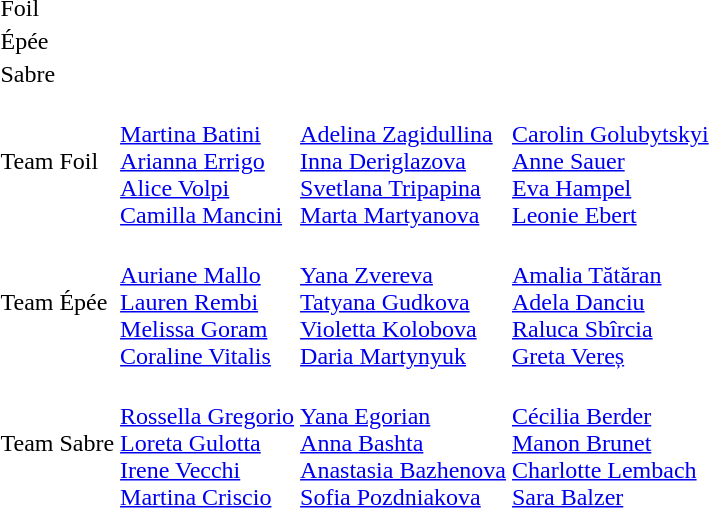<table>
<tr>
<td rowspan=2>Foil</td>
<td rowspan=2></td>
<td rowspan=2></td>
<td></td>
</tr>
<tr>
<td></td>
</tr>
<tr>
<td rowspan=2>Épée</td>
<td rowspan=2></td>
<td rowspan=2></td>
<td></td>
</tr>
<tr>
<td></td>
</tr>
<tr>
<td rowspan=2>Sabre</td>
<td rowspan=2></td>
<td rowspan=2></td>
<td></td>
</tr>
<tr>
<td></td>
</tr>
<tr>
<td>Team Foil</td>
<td><br><a href='#'>Martina Batini</a><br><a href='#'>Arianna Errigo</a><br><a href='#'>Alice Volpi</a><br><a href='#'>Camilla Mancini</a></td>
<td><br><a href='#'>Adelina Zagidullina</a><br><a href='#'>Inna Deriglazova</a><br><a href='#'>Svetlana Tripapina</a><br><a href='#'>Marta Martyanova</a></td>
<td><br><a href='#'>Carolin Golubytskyi</a><br><a href='#'>Anne Sauer</a><br><a href='#'>Eva Hampel</a><br><a href='#'>Leonie Ebert</a></td>
</tr>
<tr>
<td>Team Épée</td>
<td><br><a href='#'>Auriane Mallo</a><br><a href='#'>Lauren Rembi</a><br><a href='#'>Melissa Goram</a><br><a href='#'>Coraline Vitalis</a></td>
<td><br><a href='#'>Yana Zvereva</a><br><a href='#'>Tatyana Gudkova</a><br><a href='#'>Violetta Kolobova</a><br><a href='#'>Daria Martynyuk</a></td>
<td><br><a href='#'>Amalia Tătăran</a><br><a href='#'>Adela Danciu</a><br><a href='#'>Raluca Sbîrcia</a><br><a href='#'>Greta Vereș</a></td>
</tr>
<tr>
<td>Team Sabre</td>
<td><br><a href='#'>Rossella Gregorio</a><br><a href='#'>Loreta Gulotta</a><br><a href='#'>Irene Vecchi</a><br><a href='#'>Martina Criscio</a></td>
<td><br><a href='#'>Yana Egorian</a><br><a href='#'>Anna Bashta</a><br><a href='#'>Anastasia Bazhenova</a><br><a href='#'>Sofia Pozdniakova</a></td>
<td><br><a href='#'>Cécilia Berder</a><br><a href='#'>Manon Brunet</a><br><a href='#'>Charlotte Lembach</a><br><a href='#'>Sara Balzer</a></td>
</tr>
</table>
